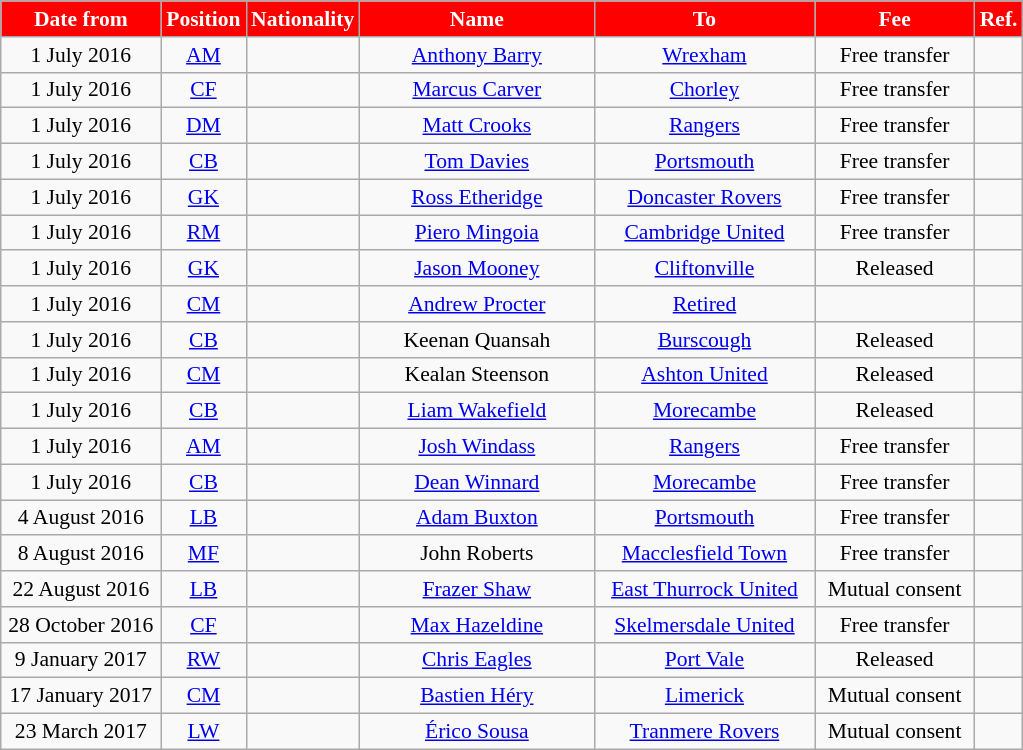<table class="wikitable"  style="text-align:center; font-size:90%; ">
<tr>
<th style="background:#FF0000; color:white; width:100px;">Date from</th>
<th style="background:#FF0000; color:white; width:50px;">Position</th>
<th style="background:#FF0000; color:white; width:50px;">Nationality</th>
<th style="background:#FF0000; color:white; width:150px;">Name</th>
<th style="background:#FF0000; color:white; width:140px;">To</th>
<th style="background:#FF0000; color:white; width:100px;">Fee</th>
<th style="background:#FF0000; color:white; width:25px;">Ref.</th>
</tr>
<tr>
<td>1 July 2016</td>
<td><a href='#'>AM</a></td>
<td></td>
<td><a href='#'>Anthony Barry</a></td>
<td><a href='#'>Wrexham</a></td>
<td>Free transfer</td>
<td></td>
</tr>
<tr>
<td>1 July 2016</td>
<td><a href='#'>CF</a></td>
<td></td>
<td><a href='#'>Marcus Carver</a></td>
<td><a href='#'>Chorley</a></td>
<td>Free transfer</td>
<td></td>
</tr>
<tr>
<td>1 July 2016</td>
<td><a href='#'>DM</a></td>
<td></td>
<td><a href='#'>Matt Crooks</a></td>
<td><a href='#'>Rangers</a></td>
<td>Free transfer</td>
<td></td>
</tr>
<tr>
<td>1 July 2016</td>
<td><a href='#'>CB</a></td>
<td></td>
<td><a href='#'>Tom Davies</a></td>
<td><a href='#'>Portsmouth</a></td>
<td>Free transfer</td>
<td></td>
</tr>
<tr>
<td>1 July 2016</td>
<td><a href='#'>GK</a></td>
<td></td>
<td><a href='#'>Ross Etheridge</a></td>
<td><a href='#'>Doncaster Rovers</a></td>
<td>Free transfer</td>
<td></td>
</tr>
<tr>
<td>1 July 2016</td>
<td><a href='#'>RM</a></td>
<td></td>
<td><a href='#'>Piero Mingoia</a></td>
<td><a href='#'>Cambridge United</a></td>
<td>Free transfer</td>
<td></td>
</tr>
<tr>
<td>1 July 2016</td>
<td><a href='#'>GK</a></td>
<td></td>
<td><a href='#'>Jason Mooney</a></td>
<td><a href='#'>Cliftonville</a> </td>
<td>Released</td>
<td></td>
</tr>
<tr>
<td>1 July 2016</td>
<td><a href='#'>CM</a></td>
<td></td>
<td><a href='#'>Andrew Procter</a></td>
<td><a href='#'>Retired</a></td>
<td></td>
<td></td>
</tr>
<tr>
<td>1 July 2016</td>
<td><a href='#'>CB</a></td>
<td></td>
<td>Keenan Quansah</td>
<td><a href='#'>Burscough</a> </td>
<td>Released</td>
<td></td>
</tr>
<tr>
<td>1 July 2016</td>
<td><a href='#'>CM</a></td>
<td></td>
<td>Kealan Steenson</td>
<td><a href='#'>Ashton United</a></td>
<td>Released</td>
<td></td>
</tr>
<tr>
<td>1 July 2016</td>
<td><a href='#'>CB</a></td>
<td></td>
<td><a href='#'>Liam Wakefield</a></td>
<td><a href='#'>Morecambe</a> </td>
<td>Released</td>
<td></td>
</tr>
<tr>
<td>1 July 2016</td>
<td><a href='#'>AM</a></td>
<td></td>
<td><a href='#'>Josh Windass</a></td>
<td><a href='#'>Rangers</a></td>
<td>Free transfer</td>
<td></td>
</tr>
<tr>
<td>1 July 2016</td>
<td><a href='#'>CB</a></td>
<td></td>
<td><a href='#'>Dean Winnard</a></td>
<td><a href='#'>Morecambe</a></td>
<td>Free transfer</td>
<td></td>
</tr>
<tr>
<td>4 August 2016</td>
<td><a href='#'>LB</a></td>
<td></td>
<td><a href='#'>Adam Buxton</a></td>
<td><a href='#'>Portsmouth</a></td>
<td>Free transfer</td>
<td></td>
</tr>
<tr>
<td>8 August 2016</td>
<td><a href='#'>MF</a></td>
<td></td>
<td>John Roberts</td>
<td><a href='#'>Macclesfield Town</a></td>
<td>Free transfer</td>
<td></td>
</tr>
<tr>
<td>22 August 2016</td>
<td><a href='#'>LB</a></td>
<td></td>
<td><a href='#'>Frazer Shaw</a></td>
<td><a href='#'>East Thurrock United</a> </td>
<td>Mutual consent</td>
<td></td>
</tr>
<tr>
<td>28 October 2016</td>
<td><a href='#'>CF</a></td>
<td></td>
<td><a href='#'>Max Hazeldine</a></td>
<td><a href='#'>Skelmersdale United</a></td>
<td>Free transfer</td>
<td></td>
</tr>
<tr>
<td>9 January 2017</td>
<td><a href='#'>RW</a></td>
<td></td>
<td><a href='#'>Chris Eagles</a></td>
<td><a href='#'>Port Vale</a> </td>
<td>Released</td>
<td></td>
</tr>
<tr>
<td>17 January 2017</td>
<td><a href='#'>CM</a></td>
<td></td>
<td><a href='#'>Bastien Héry</a></td>
<td><a href='#'>Limerick</a></td>
<td>Mutual consent</td>
<td></td>
</tr>
<tr>
<td>23 March 2017</td>
<td><a href='#'>LW</a></td>
<td></td>
<td><a href='#'>Érico Sousa</a></td>
<td><a href='#'>Tranmere Rovers</a></td>
<td>Mutual consent</td>
<td></td>
</tr>
</table>
